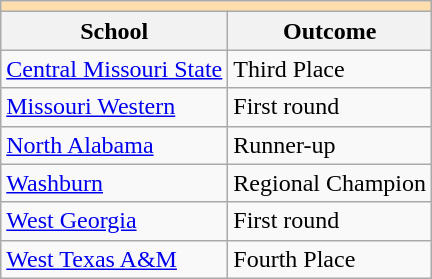<table class="wikitable" style="float:left; margin-right:1em;">
<tr>
<th colspan="3" style="background:#ffdead;"></th>
</tr>
<tr>
<th>School</th>
<th>Outcome</th>
</tr>
<tr>
<td><a href='#'>Central Missouri State</a></td>
<td>Third Place</td>
</tr>
<tr>
<td><a href='#'>Missouri Western</a></td>
<td>First round</td>
</tr>
<tr>
<td><a href='#'>North Alabama</a></td>
<td>Runner-up</td>
</tr>
<tr>
<td><a href='#'>Washburn</a></td>
<td>Regional Champion</td>
</tr>
<tr>
<td><a href='#'>West Georgia</a></td>
<td>First round</td>
</tr>
<tr>
<td><a href='#'>West Texas A&M</a></td>
<td>Fourth Place</td>
</tr>
</table>
